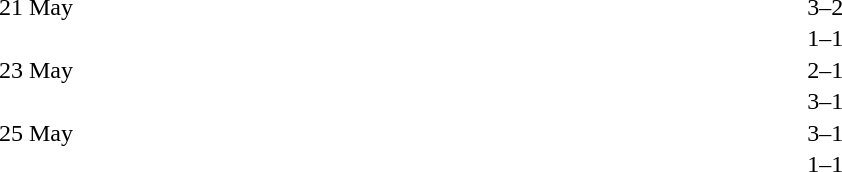<table cellspacing=1 width=70%>
<tr>
<th width=25%></th>
<th width=30%></th>
<th width=15%></th>
<th width=30%></th>
</tr>
<tr>
<td>21 May</td>
<td align=right></td>
<td align=center>3–2</td>
<td></td>
</tr>
<tr>
<td></td>
<td align=right></td>
<td align=center>1–1</td>
<td></td>
</tr>
<tr>
<td>23 May</td>
<td align=right></td>
<td align=center>2–1</td>
<td></td>
</tr>
<tr>
<td></td>
<td align=right></td>
<td align=center>3–1</td>
<td></td>
</tr>
<tr>
<td>25 May</td>
<td align=right></td>
<td align=center>3–1</td>
<td></td>
</tr>
<tr>
<td></td>
<td align=right></td>
<td align=center>1–1</td>
<td></td>
</tr>
</table>
